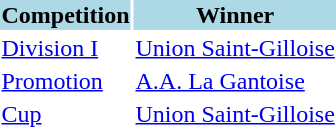<table>
<tr style="background:lightblue;">
<th>Competition</th>
<th>Winner</th>
</tr>
<tr>
<td><a href='#'>Division I</a></td>
<td><a href='#'>Union Saint-Gilloise</a></td>
</tr>
<tr>
<td><a href='#'>Promotion</a></td>
<td><a href='#'>A.A. La Gantoise</a></td>
</tr>
<tr>
<td><a href='#'>Cup</a></td>
<td><a href='#'>Union Saint-Gilloise</a></td>
</tr>
</table>
